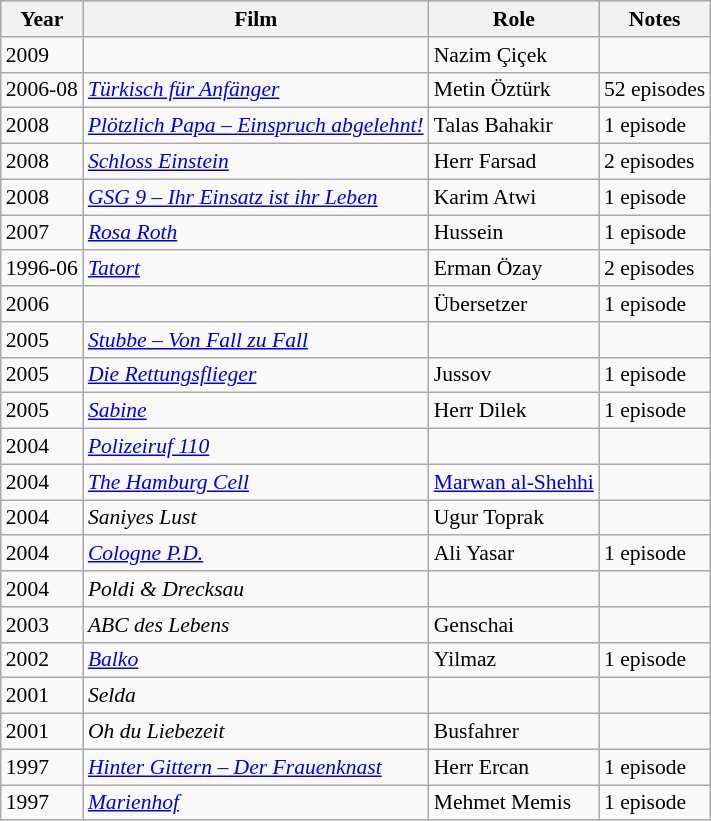<table class="wikitable" style="font-size: 90%;">
<tr style="background:#B0C4DE;">
<th>Year</th>
<th>Film</th>
<th>Role</th>
<th>Notes</th>
</tr>
<tr>
<td>2009</td>
<td><em></em></td>
<td>Nazim Çiçek</td>
<td></td>
</tr>
<tr>
<td>2006-08</td>
<td><em><a href='#'>Türkisch für Anfänger</a></em></td>
<td>Metin Öztürk</td>
<td>52 episodes</td>
</tr>
<tr>
<td>2008</td>
<td><em><a href='#'>Plötzlich Papa – Einspruch abgelehnt!</a></em></td>
<td>Talas Bahakir</td>
<td>1 episode</td>
</tr>
<tr>
<td>2008</td>
<td><em><a href='#'>Schloss Einstein</a></em></td>
<td>Herr Farsad</td>
<td>2 episodes</td>
</tr>
<tr>
<td>2008</td>
<td><em><a href='#'>GSG 9 – Ihr Einsatz ist ihr Leben</a></em></td>
<td>Karim Atwi</td>
<td>1 episode</td>
</tr>
<tr>
<td>2007</td>
<td><em><a href='#'>Rosa Roth</a></em></td>
<td>Hussein</td>
<td>1 episode</td>
</tr>
<tr>
<td>1996-06</td>
<td><em><a href='#'>Tatort</a></em></td>
<td>Erman Özay</td>
<td>2 episodes</td>
</tr>
<tr>
<td>2006</td>
<td><em></em></td>
<td>Übersetzer</td>
<td>1 episode</td>
</tr>
<tr>
<td>2005</td>
<td><em><a href='#'>Stubbe – Von Fall zu Fall</a></em></td>
<td></td>
<td></td>
</tr>
<tr>
<td>2005</td>
<td><em><a href='#'>Die Rettungsflieger</a></em></td>
<td>Jussov</td>
<td>1 episode</td>
</tr>
<tr>
<td>2005</td>
<td><em><a href='#'>Sabine</a></em></td>
<td>Herr Dilek</td>
<td>1 episode</td>
</tr>
<tr>
<td>2004</td>
<td><em><a href='#'>Polizeiruf 110</a></em></td>
<td></td>
<td></td>
</tr>
<tr>
<td>2004</td>
<td><em><a href='#'>The Hamburg Cell</a></em></td>
<td><a href='#'>Marwan al-Shehhi</a></td>
<td></td>
</tr>
<tr>
<td>2004</td>
<td><em>Saniyes Lust</em></td>
<td>Ugur Toprak</td>
<td></td>
</tr>
<tr>
<td>2004</td>
<td><em><a href='#'>Cologne P.D.</a></em></td>
<td>Ali Yasar</td>
<td>1 episode</td>
</tr>
<tr>
<td>2004</td>
<td><em>Poldi & Drecksau</em></td>
<td></td>
<td></td>
</tr>
<tr>
<td>2003</td>
<td><em>ABC des Lebens</em></td>
<td>Genschai</td>
<td></td>
</tr>
<tr>
<td>2002</td>
<td><em><a href='#'>Balko</a></em></td>
<td>Yilmaz</td>
<td>1 episode</td>
</tr>
<tr>
<td>2001</td>
<td><em>Selda</em></td>
<td></td>
<td></td>
</tr>
<tr>
<td>2001</td>
<td><em>Oh du Liebezeit</em></td>
<td>Busfahrer</td>
<td></td>
</tr>
<tr>
<td>1997</td>
<td><em><a href='#'>Hinter Gittern – Der Frauenknast</a></em></td>
<td>Herr Ercan</td>
<td>1 episode</td>
</tr>
<tr>
<td>1997</td>
<td><em><a href='#'>Marienhof</a></em></td>
<td>Mehmet Memis</td>
<td>1 episode</td>
</tr>
</table>
